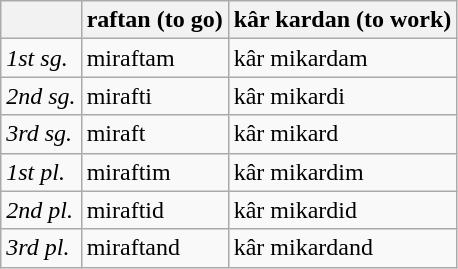<table class="wikitable">
<tr>
<th> </th>
<th>raftan (to go)</th>
<th>kâr kardan (to work)</th>
</tr>
<tr ->
<td><em>1st sg.</em></td>
<td>miraftam</td>
<td>kâr mikardam</td>
</tr>
<tr ->
<td><em>2nd sg.</em></td>
<td>mirafti</td>
<td>kâr mikardi</td>
</tr>
<tr ->
<td><em>3rd sg.</em></td>
<td>miraft</td>
<td>kâr mikard</td>
</tr>
<tr ->
<td><em>1st pl.</em></td>
<td>miraftim</td>
<td>kâr mikardim</td>
</tr>
<tr ->
<td><em>2nd pl.</em></td>
<td>miraftid</td>
<td>kâr mikardid</td>
</tr>
<tr ->
<td><em>3rd pl.</em></td>
<td>miraftand</td>
<td>kâr mikardand</td>
</tr>
</table>
